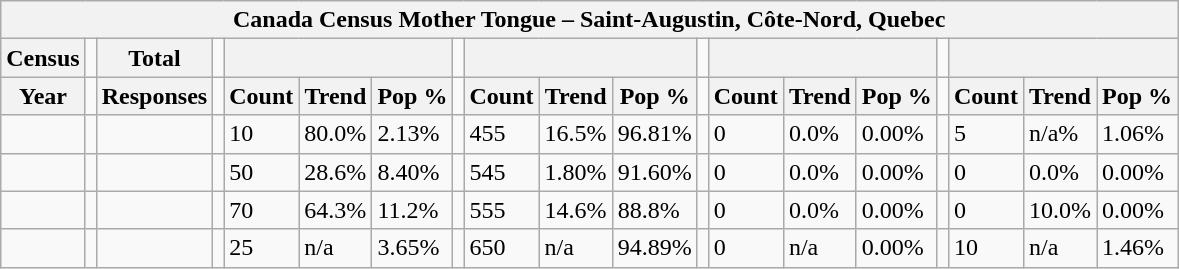<table class="wikitable">
<tr>
<th colspan="19">Canada Census Mother Tongue – Saint-Augustin, Côte-Nord, Quebec</th>
</tr>
<tr>
<th>Census</th>
<td></td>
<th>Total</th>
<td colspan="1"></td>
<th colspan="3"></th>
<td colspan="1"></td>
<th colspan="3"></th>
<td colspan="1"></td>
<th colspan="3"></th>
<td colspan="1"></td>
<th colspan="3"></th>
</tr>
<tr>
<th>Year</th>
<td></td>
<th>Responses</th>
<td></td>
<th>Count</th>
<th>Trend</th>
<th>Pop %</th>
<td></td>
<th>Count</th>
<th>Trend</th>
<th>Pop %</th>
<td></td>
<th>Count</th>
<th>Trend</th>
<th>Pop %</th>
<td></td>
<th>Count</th>
<th>Trend</th>
<th>Pop %</th>
</tr>
<tr>
<td></td>
<td></td>
<td></td>
<td></td>
<td>10</td>
<td> 80.0%</td>
<td>2.13%</td>
<td></td>
<td>455</td>
<td> 16.5%</td>
<td>96.81%</td>
<td></td>
<td>0</td>
<td> 0.0%</td>
<td>0.00%</td>
<td></td>
<td>5</td>
<td> n/a%</td>
<td>1.06%</td>
</tr>
<tr>
<td></td>
<td></td>
<td></td>
<td></td>
<td>50</td>
<td> 28.6%</td>
<td>8.40%</td>
<td></td>
<td>545</td>
<td> 1.80%</td>
<td>91.60%</td>
<td></td>
<td>0</td>
<td> 0.0%</td>
<td>0.00%</td>
<td></td>
<td>0</td>
<td> 0.0%</td>
<td>0.00%</td>
</tr>
<tr>
<td></td>
<td></td>
<td></td>
<td></td>
<td>70</td>
<td> 64.3%</td>
<td>11.2%</td>
<td></td>
<td>555</td>
<td> 14.6%</td>
<td>88.8%</td>
<td></td>
<td>0</td>
<td> 0.0%</td>
<td>0.00%</td>
<td></td>
<td>0</td>
<td> 10.0%</td>
<td>0.00%</td>
</tr>
<tr>
<td></td>
<td></td>
<td></td>
<td></td>
<td>25</td>
<td>n/a</td>
<td>3.65%</td>
<td></td>
<td>650</td>
<td>n/a</td>
<td>94.89%</td>
<td></td>
<td>0</td>
<td>n/a</td>
<td>0.00%</td>
<td></td>
<td>10</td>
<td>n/a</td>
<td>1.46%</td>
</tr>
</table>
